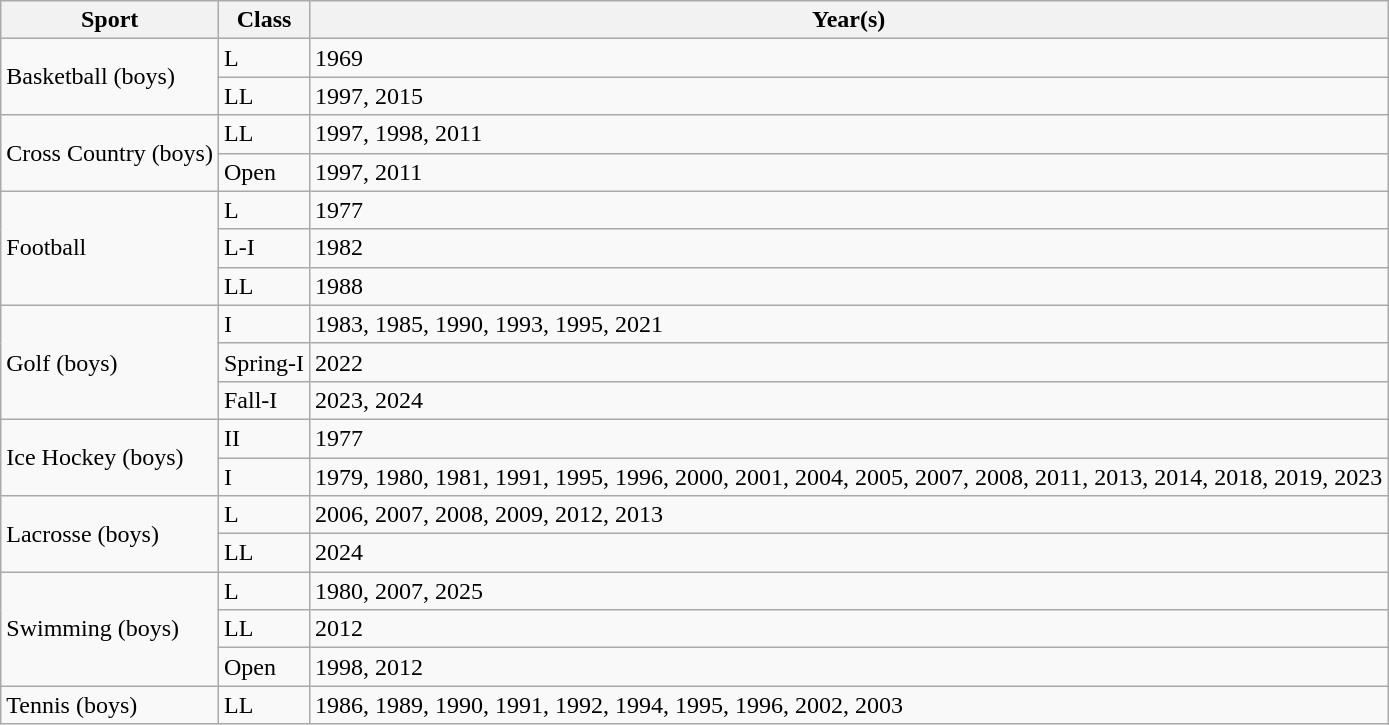<table class="wikitable">
<tr>
<th>Sport</th>
<th>Class</th>
<th>Year(s)</th>
</tr>
<tr>
<td rowspan="2">Basketball (boys)</td>
<td>L</td>
<td>1969</td>
</tr>
<tr>
<td>LL</td>
<td>1997, 2015</td>
</tr>
<tr>
<td rowspan="2">Cross Country (boys)</td>
<td>LL</td>
<td>1997, 1998, 2011</td>
</tr>
<tr>
<td>Open</td>
<td>1997, 2011</td>
</tr>
<tr>
<td rowspan="3">Football</td>
<td>L</td>
<td>1977</td>
</tr>
<tr>
<td>L-I</td>
<td>1982</td>
</tr>
<tr>
<td>LL</td>
<td>1988</td>
</tr>
<tr>
<td rowspan="3">Golf (boys)</td>
<td>I</td>
<td>1983, 1985, 1990, 1993, 1995, 2021</td>
</tr>
<tr>
<td>Spring-I</td>
<td>2022</td>
</tr>
<tr>
<td>Fall-I</td>
<td>2023, 2024</td>
</tr>
<tr>
<td rowspan="2">Ice Hockey (boys)</td>
<td>II</td>
<td>1977</td>
</tr>
<tr>
<td>I</td>
<td>1979, 1980, 1981, 1991, 1995, 1996, 2000, 2001, 2004, 2005, 2007, 2008, 2011, 2013, 2014, 2018, 2019, 2023</td>
</tr>
<tr>
<td rowspan="2">Lacrosse (boys)</td>
<td>L</td>
<td>2006, 2007, 2008, 2009, 2012, 2013</td>
</tr>
<tr>
<td>LL</td>
<td>2024</td>
</tr>
<tr>
<td rowspan="3">Swimming (boys)</td>
<td>L</td>
<td>1980, 2007, 2025</td>
</tr>
<tr>
<td>LL</td>
<td>2012</td>
</tr>
<tr>
<td>Open</td>
<td>1998, 2012</td>
</tr>
<tr>
<td>Tennis (boys)</td>
<td>LL</td>
<td>1986, 1989, 1990, 1991, 1992, 1994, 1995, 1996, 2002, 2003</td>
</tr>
</table>
